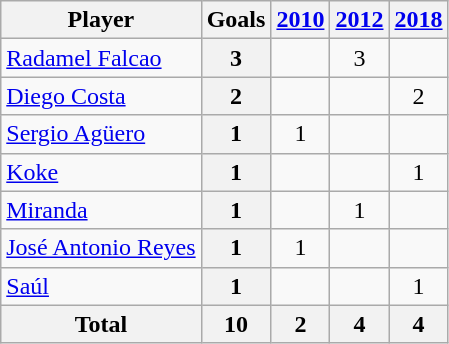<table class="wikitable sortable" style="text-align:center;">
<tr>
<th>Player</th>
<th>Goals</th>
<th><a href='#'>2010</a></th>
<th><a href='#'>2012</a></th>
<th><a href='#'>2018</a></th>
</tr>
<tr>
<td align="left"> <a href='#'>Radamel Falcao</a></td>
<th>3</th>
<td></td>
<td>3</td>
<td></td>
</tr>
<tr>
<td align="left"> <a href='#'>Diego Costa</a></td>
<th>2</th>
<td></td>
<td></td>
<td>2</td>
</tr>
<tr>
<td align="left"> <a href='#'>Sergio Agüero</a></td>
<th>1</th>
<td>1</td>
<td></td>
<td></td>
</tr>
<tr>
<td align="left"> <a href='#'>Koke</a></td>
<th>1</th>
<td></td>
<td></td>
<td>1</td>
</tr>
<tr>
<td align="left"> <a href='#'>Miranda</a></td>
<th>1</th>
<td></td>
<td>1</td>
<td></td>
</tr>
<tr>
<td align="left"> <a href='#'>José Antonio Reyes</a></td>
<th>1</th>
<td>1</td>
<td></td>
<td></td>
</tr>
<tr>
<td align="left"> <a href='#'>Saúl</a></td>
<th>1</th>
<td></td>
<td></td>
<td>1</td>
</tr>
<tr class="sortbottom">
<th>Total</th>
<th>10</th>
<th>2</th>
<th>4</th>
<th>4</th>
</tr>
</table>
